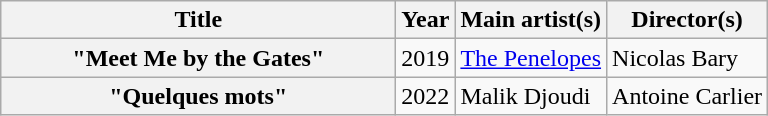<table class="wikitable plainrowheaders">
<tr>
<th scope="col" style="width:16em;">Title</th>
<th scope="col">Year</th>
<th scope="col">Main artist(s)</th>
<th scope="col">Director(s)</th>
</tr>
<tr>
<th scope="row">"Meet Me by the Gates"</th>
<td>2019</td>
<td><a href='#'>The Penelopes</a></td>
<td>Nicolas Bary</td>
</tr>
<tr>
<th scope="row">"Quelques mots"</th>
<td>2022</td>
<td>Malik Djoudi</td>
<td>Antoine Carlier</td>
</tr>
</table>
